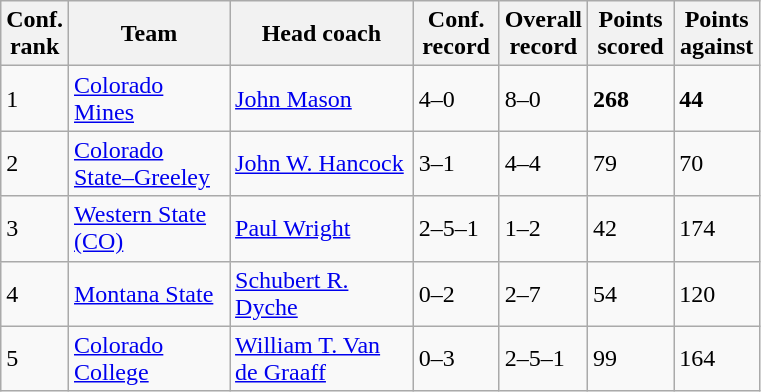<table class="sortable wikitable".>
<tr>
<th width="25">Conf. rank</th>
<th width="100">Team</th>
<th width="115">Head coach</th>
<th width="50">Conf. record</th>
<th width="50">Overall record</th>
<th width="50">Points scored</th>
<th width="50">Points against</th>
</tr>
<tr align="left" bgcolor="">
<td>1</td>
<td><a href='#'>Colorado Mines</a></td>
<td><a href='#'>John Mason</a></td>
<td>4–0</td>
<td>8–0</td>
<td><strong>268</strong></td>
<td><strong>44</strong></td>
</tr>
<tr align="left" bgcolor="">
<td>2</td>
<td><a href='#'>Colorado State–Greeley</a></td>
<td><a href='#'>John W. Hancock</a></td>
<td>3–1</td>
<td>4–4</td>
<td>79</td>
<td>70</td>
</tr>
<tr align="left" bgcolor="">
<td>3</td>
<td><a href='#'>Western State (CO)</a></td>
<td><a href='#'>Paul Wright</a></td>
<td>2–5–1</td>
<td>1–2</td>
<td>42</td>
<td>174</td>
</tr>
<tr align="left" bgcolor="">
<td>4</td>
<td><a href='#'>Montana State</a></td>
<td><a href='#'>Schubert R. Dyche</a></td>
<td>0–2</td>
<td>2–7</td>
<td>54</td>
<td>120</td>
</tr>
<tr align="left" bgcolor="">
<td>5</td>
<td><a href='#'>Colorado College</a></td>
<td><a href='#'>William T. Van de Graaff</a></td>
<td>0–3</td>
<td>2–5–1</td>
<td>99</td>
<td>164</td>
</tr>
</table>
